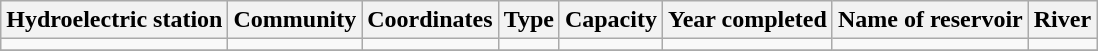<table class="wikitable">
<tr>
<th>Hydroelectric station</th>
<th>Community</th>
<th>Coordinates</th>
<th>Type</th>
<th>Capacity</th>
<th>Year completed</th>
<th>Name of reservoir</th>
<th>River</th>
</tr>
<tr>
<td></td>
<td></td>
<td></td>
<td></td>
<td></td>
<td></td>
<td></td>
<td></td>
</tr>
<tr>
</tr>
</table>
